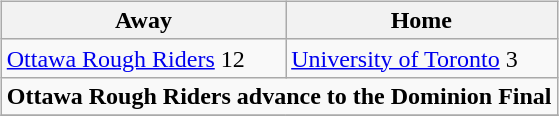<table cellspacing="10">
<tr>
<td valign="top"><br><table class="wikitable">
<tr>
<th>Away</th>
<th>Home</th>
</tr>
<tr>
<td><a href='#'>Ottawa Rough Riders</a> 12</td>
<td><a href='#'>University of Toronto</a> 3</td>
</tr>
<tr>
<td align="center" colspan="4"><strong>Ottawa Rough Riders advance to the Dominion Final</strong></td>
</tr>
<tr>
</tr>
</table>
</td>
</tr>
</table>
